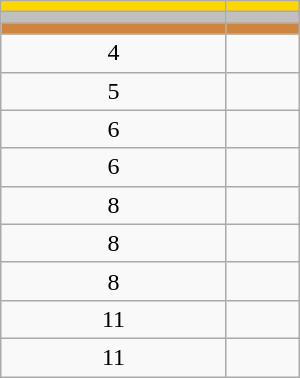<table class="wikitable" style="width:200px;">
<tr style="background:gold;">
<td align=center></td>
<td></td>
</tr>
<tr style="background:silver;">
<td align=center></td>
<td></td>
</tr>
<tr style="background:peru;">
<td align=center></td>
<td></td>
</tr>
<tr>
<td align=center>4</td>
<td></td>
</tr>
<tr>
<td align=center>5</td>
<td></td>
</tr>
<tr>
<td align=center>6</td>
<td></td>
</tr>
<tr>
<td align=center>6</td>
<td></td>
</tr>
<tr>
<td align=center>8</td>
<td></td>
</tr>
<tr>
<td align=center>8</td>
<td></td>
</tr>
<tr>
<td align=center>8</td>
<td></td>
</tr>
<tr>
<td align=center>11</td>
<td></td>
</tr>
<tr>
<td align=center>11</td>
<td></td>
</tr>
</table>
